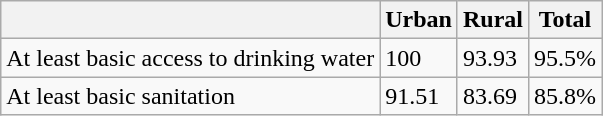<table class="wikitable">
<tr>
<th></th>
<th>Urban</th>
<th>Rural</th>
<th>Total</th>
</tr>
<tr>
<td>At least basic access to drinking water</td>
<td>100</td>
<td>93.93</td>
<td>95.5%</td>
</tr>
<tr>
<td>At least basic sanitation</td>
<td>91.51</td>
<td>83.69</td>
<td>85.8%</td>
</tr>
</table>
